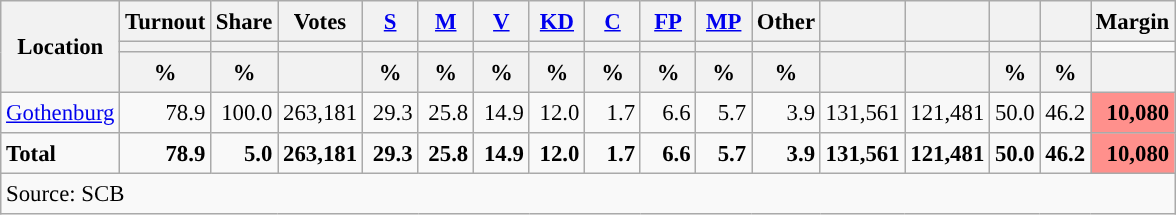<table class="wikitable sortable" style="text-align:right; font-size:95%; line-height:20px;">
<tr>
<th rowspan="3">Location</th>
<th>Turnout</th>
<th>Share</th>
<th>Votes</th>
<th width="30px" class="unsortable"><a href='#'>S</a></th>
<th width="30px" class="unsortable"><a href='#'>M</a></th>
<th width="30px" class="unsortable"><a href='#'>V</a></th>
<th width="30px" class="unsortable"><a href='#'>KD</a></th>
<th width="30px" class="unsortable"><a href='#'>C</a></th>
<th width="30px" class="unsortable"><a href='#'>FP</a></th>
<th width="30px" class="unsortable"><a href='#'>MP</a></th>
<th width="30px" class="unsortable">Other</th>
<th></th>
<th></th>
<th></th>
<th></th>
<th>Margin</th>
</tr>
<tr>
<th></th>
<th></th>
<th></th>
<th style="background:"></th>
<th style="background:"></th>
<th style="background:"></th>
<th style="background:"></th>
<th style="background:"></th>
<th style="background:"></th>
<th style="background:"></th>
<th style="background:"></th>
<th style="background:"></th>
<th style="background:"></th>
<th style="background:"></th>
<th style="background:"></th>
</tr>
<tr>
<th data-sort-type="number">%</th>
<th data-sort-type="number">%</th>
<th></th>
<th data-sort-type="number">%</th>
<th data-sort-type="number">%</th>
<th data-sort-type="number">%</th>
<th data-sort-type="number">%</th>
<th data-sort-type="number">%</th>
<th data-sort-type="number">%</th>
<th data-sort-type="number">%</th>
<th data-sort-type="number">%</th>
<th data-sort-type="number"></th>
<th data-sort-type="number"></th>
<th data-sort-type="number">%</th>
<th data-sort-type="number">%</th>
<th data-sort-type="number"></th>
</tr>
<tr>
<td align=left><a href='#'>Gothenburg</a></td>
<td>78.9</td>
<td>100.0</td>
<td>263,181</td>
<td>29.3</td>
<td>25.8</td>
<td>14.9</td>
<td>12.0</td>
<td>1.7</td>
<td>6.6</td>
<td>5.7</td>
<td>3.9</td>
<td>131,561</td>
<td>121,481</td>
<td>50.0</td>
<td>46.2</td>
<td bgcolor=#ff908c><strong>10,080</strong></td>
</tr>
<tr>
<td align=left><strong>Total</strong></td>
<td><strong>78.9</strong></td>
<td><strong>5.0</strong></td>
<td><strong>263,181</strong></td>
<td><strong>29.3</strong></td>
<td><strong>25.8</strong></td>
<td><strong>14.9</strong></td>
<td><strong>12.0</strong></td>
<td><strong>1.7</strong></td>
<td><strong>6.6</strong></td>
<td><strong>5.7</strong></td>
<td><strong>3.9</strong></td>
<td><strong>131,561</strong></td>
<td><strong>121,481</strong></td>
<td><strong>50.0</strong></td>
<td><strong>46.2</strong></td>
<td bgcolor=#ff908c><strong>10,080</strong></td>
</tr>
<tr>
<td align=left colspan=17>Source: SCB </td>
</tr>
</table>
